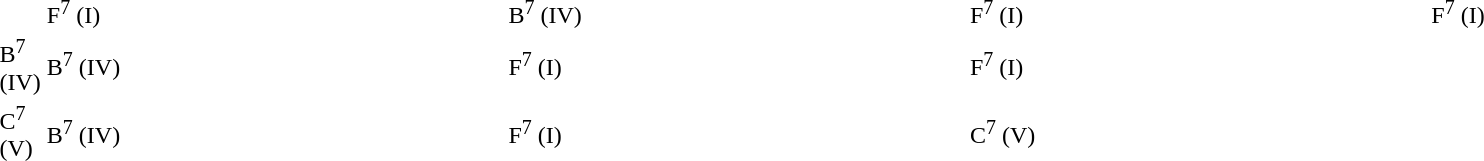<table>
<tr>
<td><br></td>
<td width="25%">F<sup>7</sup> (I)</td>
<td width="25%">B<sup>7</sup> (IV)</td>
<td width="25%">F<sup>7</sup> (I)</td>
<td width="25%">F<sup>7</sup> (I)</td>
</tr>
<tr>
<td>B<sup>7</sup> (IV)</td>
<td>B<sup>7</sup> (IV)</td>
<td>F<sup>7</sup> (I)</td>
<td>F<sup>7</sup> (I)</td>
</tr>
<tr>
<td>C<sup>7</sup> (V)</td>
<td>B<sup>7</sup> (IV)</td>
<td>F<sup>7</sup> (I)</td>
<td>C<sup>7</sup> (V)</td>
</tr>
</table>
